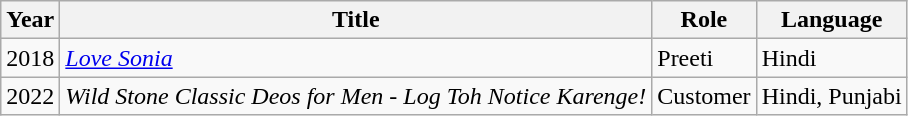<table class="wikitable">
<tr>
<th>Year</th>
<th>Title</th>
<th>Role</th>
<th>Language</th>
</tr>
<tr>
<td>2018</td>
<td><em><a href='#'>Love Sonia</a></em></td>
<td>Preeti</td>
<td>Hindi </td>
</tr>
<tr>
<td>2022</td>
<td><em>Wild Stone Classic Deos for Men - Log Toh Notice Karenge!</em></td>
<td>Customer</td>
<td>Hindi, Punjabi</td>
</tr>
</table>
